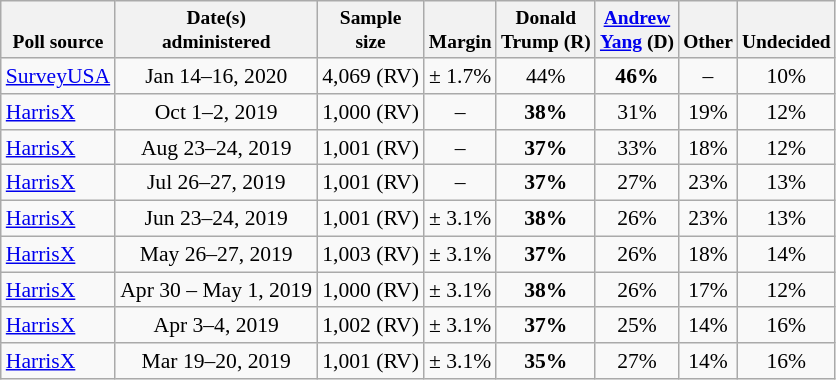<table class="wikitable sortable" style="font-size:90%;text-align:center;">
<tr valign=bottom style="font-size:90%;">
<th>Poll source</th>
<th>Date(s)<br>administered</th>
<th>Sample<br>size</th>
<th>Margin<br></th>
<th>Donald<br>Trump (R)</th>
<th><a href='#'>Andrew<br>Yang</a> (D)</th>
<th>Other</th>
<th>Undecided</th>
</tr>
<tr>
<td style="text-align:left;"><a href='#'>SurveyUSA</a></td>
<td>Jan 14–16, 2020</td>
<td>4,069 (RV)</td>
<td>± 1.7%</td>
<td>44%</td>
<td><strong>46%</strong></td>
<td>–</td>
<td>10%</td>
</tr>
<tr>
<td style="text-align:left;"><a href='#'>HarrisX</a></td>
<td>Oct 1–2, 2019</td>
<td>1,000 (RV)</td>
<td>–</td>
<td><strong>38%</strong></td>
<td>31%</td>
<td>19%</td>
<td>12%</td>
</tr>
<tr>
<td style="text-align:left;"><a href='#'>HarrisX</a></td>
<td>Aug 23–24, 2019</td>
<td>1,001 (RV)</td>
<td>–</td>
<td><strong>37%</strong></td>
<td>33%</td>
<td>18%</td>
<td>12%</td>
</tr>
<tr>
<td style="text-align:left;"><a href='#'>HarrisX</a></td>
<td>Jul 26–27, 2019</td>
<td>1,001 (RV)</td>
<td>–</td>
<td><strong>37%</strong></td>
<td>27%</td>
<td>23%</td>
<td>13%</td>
</tr>
<tr>
<td style="text-align:left;"><a href='#'>HarrisX</a></td>
<td>Jun 23–24, 2019</td>
<td>1,001 (RV)</td>
<td>± 3.1%</td>
<td><strong>38%</strong></td>
<td>26%</td>
<td>23%</td>
<td>13%</td>
</tr>
<tr>
<td style="text-align:left;"><a href='#'>HarrisX</a></td>
<td>May 26–27, 2019</td>
<td>1,003 (RV)</td>
<td>± 3.1%</td>
<td><strong>37%</strong></td>
<td>26%</td>
<td>18%</td>
<td>14%</td>
</tr>
<tr>
<td style="text-align:left;"><a href='#'>HarrisX</a></td>
<td>Apr 30 – May 1, 2019</td>
<td>1,000 (RV)</td>
<td>± 3.1%</td>
<td><strong>38%</strong></td>
<td>26%</td>
<td>17%</td>
<td>12%</td>
</tr>
<tr>
<td style="text-align:left;"><a href='#'>HarrisX</a></td>
<td>Apr 3–4, 2019</td>
<td>1,002 (RV)</td>
<td>± 3.1%</td>
<td><strong>37%</strong></td>
<td>25%</td>
<td>14%</td>
<td>16%</td>
</tr>
<tr>
<td style="text-align:left;"><a href='#'>HarrisX</a></td>
<td>Mar 19–20, 2019</td>
<td>1,001 (RV)</td>
<td>± 3.1%</td>
<td><strong>35%</strong></td>
<td>27%</td>
<td>14%</td>
<td>16%</td>
</tr>
</table>
